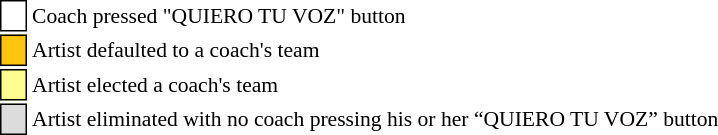<table class="toccolours" style="font-size: 90%; white-space: nowrap;">
<tr>
<td style="background:white; border:1px solid black;"> <strong></strong> </td>
<td>Coach pressed "QUIERO TU VOZ" button</td>
</tr>
<tr>
<td style="background:#ffc40c; border:1px solid black;">    </td>
<td>Artist defaulted to a coach's team</td>
</tr>
<tr>
<td style="background:#fdfc8f; border:1px solid black;">    </td>
<td style="padding-right: 8px">Artist elected a coach's team</td>
</tr>
<tr>
<td style="background:#dcdcdc; border:1px solid black;">    </td>
<td>Artist eliminated with no coach pressing his or her “QUIERO TU VOZ” button</td>
</tr>
</table>
